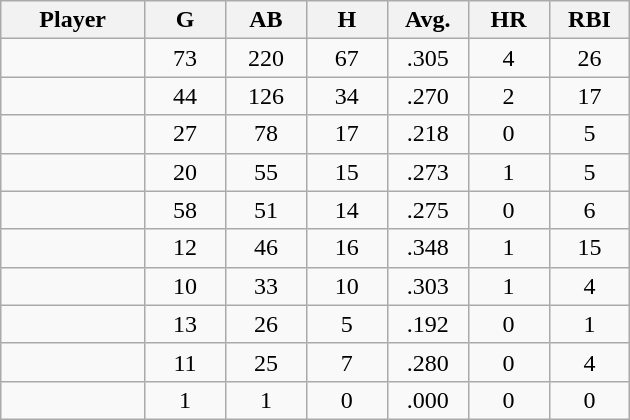<table class="wikitable sortable">
<tr>
<th bgcolor="#DDDDFF" width="16%">Player</th>
<th bgcolor="#DDDDFF" width="9%">G</th>
<th bgcolor="#DDDDFF" width="9%">AB</th>
<th bgcolor="#DDDDFF" width="9%">H</th>
<th bgcolor="#DDDDFF" width="9%">Avg.</th>
<th bgcolor="#DDDDFF" width="9%">HR</th>
<th bgcolor="#DDDDFF" width="9%">RBI</th>
</tr>
<tr align="center">
<td></td>
<td>73</td>
<td>220</td>
<td>67</td>
<td>.305</td>
<td>4</td>
<td>26</td>
</tr>
<tr align="center">
<td></td>
<td>44</td>
<td>126</td>
<td>34</td>
<td>.270</td>
<td>2</td>
<td>17</td>
</tr>
<tr align="center">
<td></td>
<td>27</td>
<td>78</td>
<td>17</td>
<td>.218</td>
<td>0</td>
<td>5</td>
</tr>
<tr align="center">
<td></td>
<td>20</td>
<td>55</td>
<td>15</td>
<td>.273</td>
<td>1</td>
<td>5</td>
</tr>
<tr align="center">
<td></td>
<td>58</td>
<td>51</td>
<td>14</td>
<td>.275</td>
<td>0</td>
<td>6</td>
</tr>
<tr align="center">
<td></td>
<td>12</td>
<td>46</td>
<td>16</td>
<td>.348</td>
<td>1</td>
<td>15</td>
</tr>
<tr align="center">
<td></td>
<td>10</td>
<td>33</td>
<td>10</td>
<td>.303</td>
<td>1</td>
<td>4</td>
</tr>
<tr align="center">
<td></td>
<td>13</td>
<td>26</td>
<td>5</td>
<td>.192</td>
<td>0</td>
<td>1</td>
</tr>
<tr align="center">
<td></td>
<td>11</td>
<td>25</td>
<td>7</td>
<td>.280</td>
<td>0</td>
<td>4</td>
</tr>
<tr align="center">
<td></td>
<td>1</td>
<td>1</td>
<td>0</td>
<td>.000</td>
<td>0</td>
<td>0</td>
</tr>
</table>
